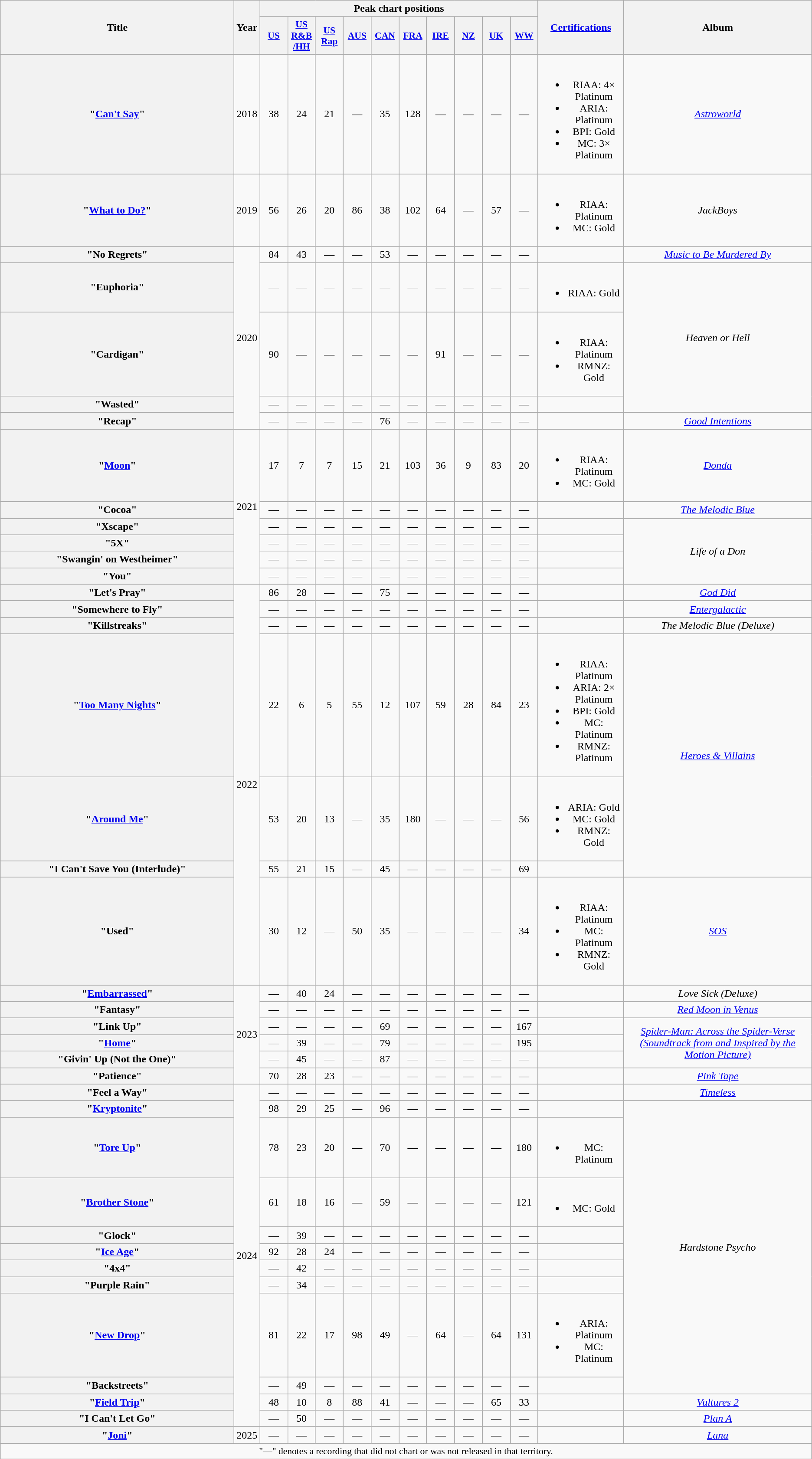<table class="wikitable plainrowheaders" style="text-align:center;">
<tr>
<th scope="col" rowspan="2" style="width:22em;">Title</th>
<th scope="col" rowspan="2">Year</th>
<th scope="col" colspan="10">Peak chart positions</th>
<th scope="col" rowspan="2"><a href='#'>Certifications</a></th>
<th scope="col" rowspan="2">Album</th>
</tr>
<tr>
<th scope="col" style="width:2.5em;font-size:90%;"><a href='#'>US</a><br></th>
<th scope="col" style="width:2.5em;font-size:90%;"><a href='#'>US<br>R&B<br>/HH</a><br></th>
<th scope="col" style="width:2.5em;font-size:90%;"><a href='#'>US<br>Rap</a><br></th>
<th scope="col" style="width:2.5em;font-size:90%;"><a href='#'>AUS</a><br></th>
<th scope="col" style="width:2.5em;font-size:90%;"><a href='#'>CAN</a><br></th>
<th scope="col" style="width:2.5em;font-size:90%;"><a href='#'>FRA</a><br></th>
<th scope="col" style="width:2.5em;font-size:90%;"><a href='#'>IRE</a><br></th>
<th scope="col" style="width:2.5em;font-size:90%;"><a href='#'>NZ</a><br></th>
<th scope="col" style="width:2.5em;font-size:90%;"><a href='#'>UK</a><br></th>
<th scope="col" style="width:2.5em;font-size:90%;"><a href='#'>WW</a><br></th>
</tr>
<tr>
<th scope="row">"<a href='#'>Can't Say</a>"<br></th>
<td>2018</td>
<td>38</td>
<td>24</td>
<td>21</td>
<td>—</td>
<td>35</td>
<td>128</td>
<td>—</td>
<td>—</td>
<td>—</td>
<td>—</td>
<td><br><ul><li>RIAA: 4× Platinum</li><li>ARIA: Platinum</li><li>BPI: Gold</li><li>MC: 3× Platinum</li></ul></td>
<td><em><a href='#'>Astroworld</a></em></td>
</tr>
<tr>
<th scope="row">"<a href='#'>What to Do?</a>"<br></th>
<td>2019</td>
<td>56</td>
<td>26</td>
<td>20</td>
<td>86</td>
<td>38</td>
<td>102</td>
<td>64</td>
<td>—</td>
<td>57</td>
<td>—</td>
<td><br><ul><li>RIAA: Platinum</li><li>MC: Gold</li></ul></td>
<td><em>JackBoys</em></td>
</tr>
<tr>
<th scope="row">"No Regrets"<br></th>
<td rowspan="5">2020</td>
<td>84</td>
<td>43</td>
<td>—</td>
<td>—</td>
<td>53</td>
<td>—</td>
<td>—</td>
<td>—</td>
<td>—</td>
<td>—</td>
<td></td>
<td><em><a href='#'>Music to Be Murdered By</a></em></td>
</tr>
<tr>
<th scope="row">"Euphoria"<br></th>
<td>—</td>
<td>—</td>
<td>—</td>
<td>—</td>
<td>—</td>
<td>—</td>
<td>—</td>
<td>—</td>
<td>—</td>
<td>—</td>
<td><br><ul><li>RIAA: Gold</li></ul></td>
<td rowspan="3"><em>Heaven or Hell</em></td>
</tr>
<tr>
<th scope="row">"Cardigan"</th>
<td>90</td>
<td>—</td>
<td>—</td>
<td>—</td>
<td>—</td>
<td>—</td>
<td>91</td>
<td>—</td>
<td>—</td>
<td>—</td>
<td><br><ul><li>RIAA: Platinum</li><li>RMNZ: Gold</li></ul></td>
</tr>
<tr>
<th scope="row">"Wasted"</th>
<td>—</td>
<td>—</td>
<td>—</td>
<td>—</td>
<td>—</td>
<td>—</td>
<td>—</td>
<td>—</td>
<td>—</td>
<td>—</td>
<td></td>
</tr>
<tr>
<th scope="row">"Recap"<br></th>
<td>—</td>
<td>—</td>
<td>—</td>
<td>—</td>
<td>76</td>
<td>—</td>
<td>—</td>
<td>—</td>
<td>—</td>
<td>—</td>
<td></td>
<td><em><a href='#'>Good Intentions</a></em></td>
</tr>
<tr>
<th scope="row">"<a href='#'>Moon</a>"<br></th>
<td rowspan="6">2021</td>
<td>17</td>
<td>7</td>
<td>7</td>
<td>15</td>
<td>21</td>
<td>103</td>
<td>36</td>
<td>9</td>
<td>83</td>
<td>20</td>
<td><br><ul><li>RIAA: Platinum</li><li>MC: Gold</li></ul></td>
<td><em><a href='#'>Donda</a></em></td>
</tr>
<tr>
<th scope="row">"Cocoa"<br></th>
<td>—</td>
<td>—</td>
<td>—</td>
<td>—</td>
<td>—</td>
<td>—</td>
<td>—</td>
<td>—</td>
<td>—</td>
<td>—</td>
<td></td>
<td><em><a href='#'>The Melodic Blue</a></em></td>
</tr>
<tr>
<th scope="row">"Xscape"</th>
<td>—</td>
<td>—</td>
<td>—</td>
<td>—</td>
<td>—</td>
<td>—</td>
<td>—</td>
<td>—</td>
<td>—</td>
<td>—</td>
<td></td>
<td rowspan="4"><em>Life of a Don</em></td>
</tr>
<tr>
<th scope="row">"5X"</th>
<td>—</td>
<td>—</td>
<td>—</td>
<td>—</td>
<td>—</td>
<td>—</td>
<td>—</td>
<td>—</td>
<td>—</td>
<td>—</td>
<td></td>
</tr>
<tr>
<th scope="row">"Swangin' on Westheimer"</th>
<td>—</td>
<td>—</td>
<td>—</td>
<td>—</td>
<td>—</td>
<td>—</td>
<td>—</td>
<td>—</td>
<td>—</td>
<td>—</td>
<td></td>
</tr>
<tr>
<th scope="row">"You"<br></th>
<td>—</td>
<td>—</td>
<td>—</td>
<td>—</td>
<td>—</td>
<td>—</td>
<td>—</td>
<td>—</td>
<td>—</td>
<td>—</td>
<td></td>
</tr>
<tr>
<th scope="row">"Let's Pray"<br></th>
<td rowspan="7">2022</td>
<td>86</td>
<td>28</td>
<td>—</td>
<td>—</td>
<td>75</td>
<td>—</td>
<td>—</td>
<td>—</td>
<td>—</td>
<td>—</td>
<td></td>
<td><em><a href='#'>God Did</a></em></td>
</tr>
<tr>
<th scope="row">"Somewhere to Fly"<br></th>
<td>—</td>
<td>—</td>
<td>—</td>
<td>—</td>
<td>—</td>
<td>—</td>
<td>—</td>
<td>—</td>
<td>—</td>
<td>—</td>
<td></td>
<td><em><a href='#'>Entergalactic</a></em></td>
</tr>
<tr>
<th scope="row">"Killstreaks"<br></th>
<td>—</td>
<td>—</td>
<td>—</td>
<td>—</td>
<td>—</td>
<td>—</td>
<td>—</td>
<td>—</td>
<td>—</td>
<td>—</td>
<td></td>
<td><em>The Melodic Blue (Deluxe)</em></td>
</tr>
<tr>
<th scope="row">"<a href='#'>Too Many Nights</a>"<br></th>
<td>22</td>
<td>6</td>
<td>5</td>
<td>55</td>
<td>12</td>
<td>107</td>
<td>59</td>
<td>28</td>
<td>84</td>
<td>23</td>
<td><br><ul><li>RIAA: Platinum</li><li>ARIA: 2× Platinum</li><li>BPI: Gold</li><li>MC: Platinum</li><li>RMNZ: Platinum</li></ul></td>
<td rowspan="3"><em><a href='#'>Heroes & Villains</a></em></td>
</tr>
<tr>
<th scope="row">"<a href='#'>Around Me</a>"<br></th>
<td>53</td>
<td>20</td>
<td>13</td>
<td>—</td>
<td>35</td>
<td>180</td>
<td>—</td>
<td>—</td>
<td>—</td>
<td>56</td>
<td><br><ul><li>ARIA: Gold</li><li>MC: Gold</li><li>RMNZ: Gold</li></ul></td>
</tr>
<tr>
<th scope="row">"I Can't Save You (Interlude)"<br></th>
<td>55</td>
<td>21</td>
<td>15</td>
<td>—</td>
<td>45</td>
<td>—</td>
<td>—</td>
<td>—</td>
<td>—</td>
<td>69</td>
<td></td>
</tr>
<tr>
<th scope="row">"Used"<br></th>
<td>30</td>
<td>12</td>
<td>—</td>
<td>50</td>
<td>35</td>
<td>—</td>
<td>—</td>
<td>—</td>
<td>—</td>
<td>34</td>
<td><br><ul><li>RIAA: Platinum</li><li>MC: Platinum</li><li>RMNZ: Gold</li></ul></td>
<td><em><a href='#'>SOS</a></em></td>
</tr>
<tr>
<th scope="row">"<a href='#'>Embarrassed</a>"<br></th>
<td rowspan="6">2023</td>
<td>—</td>
<td>40</td>
<td>24</td>
<td>—</td>
<td>—</td>
<td>—</td>
<td>—</td>
<td>—</td>
<td>—</td>
<td>—</td>
<td></td>
<td><em>Love Sick (Deluxe)</em></td>
</tr>
<tr>
<th scope="row">"Fantasy"<br></th>
<td>—</td>
<td>—</td>
<td>—</td>
<td>—</td>
<td>—</td>
<td>—</td>
<td>—</td>
<td>—</td>
<td>—</td>
<td>—</td>
<td></td>
<td><em><a href='#'>Red Moon in Venus</a></em></td>
</tr>
<tr>
<th scope="row">"Link Up"<br></th>
<td>—</td>
<td>—</td>
<td>—</td>
<td>—</td>
<td>69</td>
<td>—</td>
<td>—</td>
<td>—</td>
<td>—</td>
<td>167</td>
<td></td>
<td rowspan="3"><em><a href='#'>Spider-Man: Across the Spider-Verse (Soundtrack from and Inspired by the Motion Picture)</a></em></td>
</tr>
<tr>
<th scope="row">"<a href='#'>Home</a>"<br></th>
<td>—</td>
<td>39</td>
<td>—</td>
<td>—</td>
<td>79</td>
<td>—</td>
<td>—</td>
<td>—</td>
<td>—</td>
<td>195</td>
<td></td>
</tr>
<tr>
<th scope="row">"Givin' Up (Not the One)"<br></th>
<td>—</td>
<td>45</td>
<td>—</td>
<td>—</td>
<td>87</td>
<td>—</td>
<td>—</td>
<td>—</td>
<td>—</td>
<td>—</td>
<td></td>
</tr>
<tr>
<th scope="row">"Patience"<br></th>
<td>70</td>
<td>28</td>
<td>23</td>
<td>—</td>
<td>—</td>
<td>—</td>
<td>—</td>
<td>—</td>
<td>—</td>
<td>—</td>
<td></td>
<td><em><a href='#'>Pink Tape</a></em></td>
</tr>
<tr>
<th scope="row">"Feel a Way"<br></th>
<td rowspan="12">2024</td>
<td>—</td>
<td>—</td>
<td>—</td>
<td>—</td>
<td>—</td>
<td>—</td>
<td>—</td>
<td>—</td>
<td>—</td>
<td>—</td>
<td></td>
<td><em><a href='#'>Timeless</a></em></td>
</tr>
<tr>
<th scope="row">"<a href='#'>Kryptonite</a>"</th>
<td>98</td>
<td>29</td>
<td>25</td>
<td>—</td>
<td>96</td>
<td>—</td>
<td>—</td>
<td>—</td>
<td>—</td>
<td>—</td>
<td></td>
<td rowspan="9"><em>Hardstone Psycho</em></td>
</tr>
<tr>
<th scope="row">"<a href='#'>Tore Up</a>"</th>
<td>78</td>
<td>23</td>
<td>20</td>
<td>—</td>
<td>70</td>
<td>—</td>
<td>—</td>
<td>—</td>
<td>—</td>
<td>180</td>
<td><br><ul><li>MC: Platinum</li></ul></td>
</tr>
<tr>
<th scope="row">"<a href='#'>Brother Stone</a>"<br></th>
<td>61</td>
<td>18</td>
<td>16</td>
<td>—</td>
<td>59</td>
<td>—</td>
<td>—</td>
<td>—</td>
<td>—</td>
<td>121</td>
<td><br><ul><li>MC: Gold</li></ul></td>
</tr>
<tr>
<th scope="row">"Glock"</th>
<td>—</td>
<td>39</td>
<td>—</td>
<td>—</td>
<td>—</td>
<td>—</td>
<td>—</td>
<td>—</td>
<td>—</td>
<td>—</td>
<td></td>
</tr>
<tr>
<th scope="row">"<a href='#'>Ice Age</a>"<br></th>
<td>92</td>
<td>28</td>
<td>24</td>
<td>—</td>
<td>—</td>
<td>—</td>
<td>—</td>
<td>—</td>
<td>—</td>
<td>—</td>
<td></td>
</tr>
<tr>
<th scope="row">"4x4"</th>
<td>—</td>
<td>42</td>
<td>—</td>
<td>—</td>
<td>—</td>
<td>—</td>
<td>—</td>
<td>—</td>
<td>—</td>
<td>—</td>
<td></td>
</tr>
<tr>
<th scope="row">"Purple Rain"<br></th>
<td>—</td>
<td>34</td>
<td>—</td>
<td>—</td>
<td>—</td>
<td>—</td>
<td>—</td>
<td>—</td>
<td>—</td>
<td>—</td>
<td></td>
</tr>
<tr>
<th scope="row">"<a href='#'>New Drop</a>"</th>
<td>81</td>
<td>22</td>
<td>17</td>
<td>98</td>
<td>49</td>
<td>—</td>
<td>64</td>
<td>—</td>
<td>64</td>
<td>131</td>
<td><br><ul><li>ARIA: Platinum</li><li>MC: Platinum</li></ul></td>
</tr>
<tr>
<th scope="row">"Backstreets"<br></th>
<td>—</td>
<td>49</td>
<td>—</td>
<td>—</td>
<td>—</td>
<td>—</td>
<td>—</td>
<td>—</td>
<td>—</td>
<td>—</td>
<td></td>
</tr>
<tr>
<th scope="row">"<a href='#'>Field Trip</a>"<br></th>
<td>48</td>
<td>10</td>
<td>8</td>
<td>88</td>
<td>41</td>
<td>—</td>
<td>—</td>
<td>—</td>
<td>65</td>
<td>33</td>
<td></td>
<td><em><a href='#'>Vultures 2</a></em></td>
</tr>
<tr>
<th scope="row">"I Can't Let Go"<br></th>
<td>—</td>
<td>50</td>
<td>—</td>
<td>—</td>
<td>—</td>
<td>—</td>
<td>—</td>
<td>—</td>
<td>—</td>
<td>—</td>
<td></td>
<td><em><a href='#'>Plan A</a></em></td>
</tr>
<tr>
<th scope="row">"<a href='#'>Joni</a>"<br></th>
<td>2025</td>
<td>—</td>
<td>—</td>
<td>—</td>
<td>—</td>
<td>—</td>
<td>—</td>
<td>—</td>
<td>—</td>
<td>—</td>
<td>—</td>
<td></td>
<td><em><a href='#'>Lana</a></em></td>
</tr>
<tr>
<td colspan="18" style="font-size:90%">"—" denotes a recording that did not chart or was not released in that territory.</td>
</tr>
</table>
